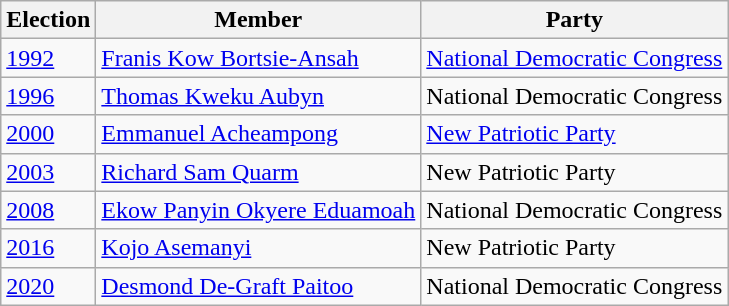<table class="wikitable">
<tr>
<th>Election</th>
<th>Member</th>
<th>Party</th>
</tr>
<tr>
<td><a href='#'>1992</a></td>
<td><a href='#'>Franis Kow Bortsie-Ansah</a></td>
<td><a href='#'>National Democratic Congress</a></td>
</tr>
<tr>
<td><a href='#'>1996</a></td>
<td><a href='#'>Thomas Kweku Aubyn</a></td>
<td>National Democratic Congress</td>
</tr>
<tr>
<td><a href='#'>2000</a></td>
<td><a href='#'>Emmanuel Acheampong</a></td>
<td><a href='#'>New Patriotic Party</a></td>
</tr>
<tr>
<td><a href='#'>2003</a></td>
<td><a href='#'>Richard Sam Quarm</a></td>
<td>New Patriotic Party</td>
</tr>
<tr>
<td><a href='#'>2008</a></td>
<td><a href='#'>Ekow Panyin Okyere Eduamoah</a></td>
<td>National Democratic Congress</td>
</tr>
<tr>
<td><a href='#'>2016</a></td>
<td><a href='#'>Kojo Asemanyi</a></td>
<td>New Patriotic Party</td>
</tr>
<tr>
<td><a href='#'>2020</a></td>
<td><a href='#'>Desmond De-Graft Paitoo</a></td>
<td>National Democratic Congress</td>
</tr>
</table>
